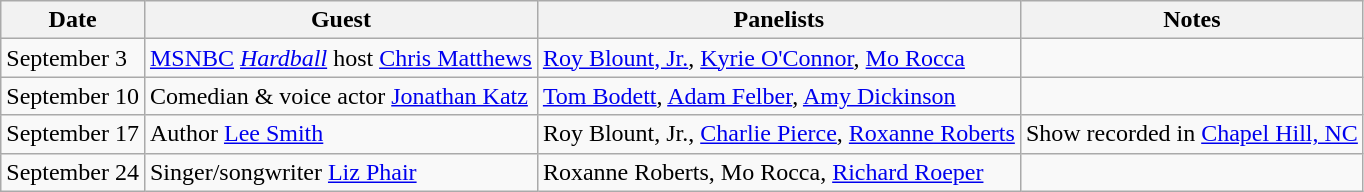<table class="wikitable">
<tr>
<th>Date</th>
<th>Guest</th>
<th>Panelists</th>
<th>Notes</th>
</tr>
<tr>
<td>September 3</td>
<td><a href='#'>MSNBC</a> <em><a href='#'>Hardball</a></em> host <a href='#'>Chris Matthews</a></td>
<td><a href='#'>Roy Blount, Jr.</a>, <a href='#'>Kyrie O'Connor</a>, <a href='#'>Mo Rocca</a></td>
<td></td>
</tr>
<tr>
<td>September 10</td>
<td>Comedian & voice actor <a href='#'>Jonathan Katz</a></td>
<td><a href='#'>Tom Bodett</a>, <a href='#'>Adam Felber</a>, <a href='#'>Amy Dickinson</a></td>
<td></td>
</tr>
<tr>
<td>September 17</td>
<td>Author <a href='#'>Lee Smith</a></td>
<td>Roy Blount, Jr., <a href='#'>Charlie Pierce</a>, <a href='#'>Roxanne Roberts</a></td>
<td>Show recorded in <a href='#'>Chapel Hill, NC</a> </td>
</tr>
<tr>
<td>September 24</td>
<td>Singer/songwriter <a href='#'>Liz Phair</a></td>
<td>Roxanne Roberts, Mo Rocca, <a href='#'>Richard Roeper</a></td>
</tr>
</table>
